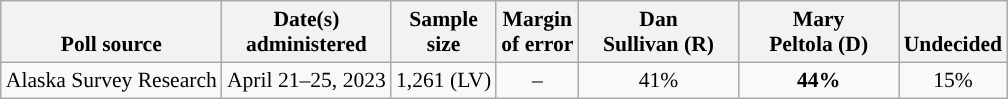<table class="wikitable" style="font-size:90%;text-align:center;">
<tr style="vertical-align:bottom">
<th>Poll source</th>
<th>Date(s)<br>administered</th>
<th>Sample<br>size</th>
<th>Margin<br>of error</th>
<th style="width:100px;">Dan<br>Sullivan (R)</th>
<th style="width:100px;">Mary<br>Peltola (D)</th>
<th>Undecided</th>
</tr>
<tr>
<td style="text-align:left;">Alaska Survey Research</td>
<td>April 21–25, 2023</td>
<td>1,261 (LV)</td>
<td>–</td>
<td>41%</td>
<td><strong>44%</strong></td>
<td>15%</td>
</tr>
</table>
